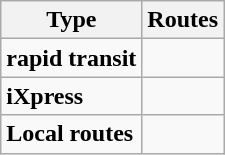<table class="wikitable">
<tr>
<th>Type</th>
<th>Routes</th>
</tr>
<tr>
<td> <strong>rapid transit</strong></td>
<td></td>
</tr>
<tr>
<td><strong>iXpress</strong></td>
<td></td>
</tr>
<tr>
<td><strong>Local routes</strong></td>
<td>      </td>
</tr>
</table>
